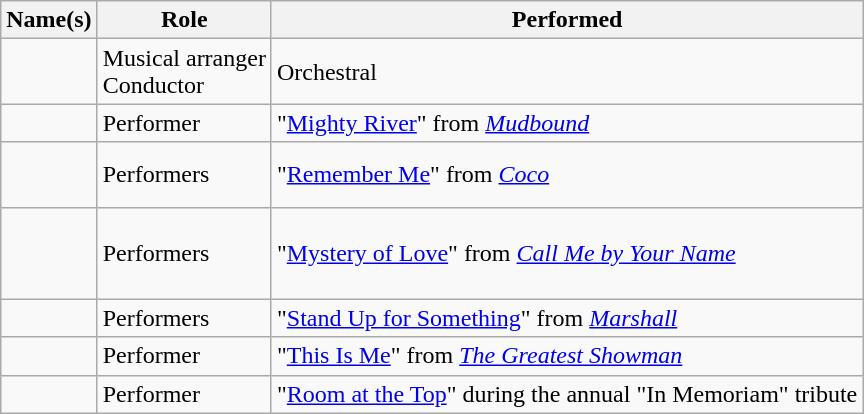<table class="wikitable sortable">
<tr>
<th>Name(s)</th>
<th>Role</th>
<th>Performed</th>
</tr>
<tr>
<td></td>
<td>Musical arranger<br>Conductor</td>
<td>Orchestral</td>
</tr>
<tr>
<td></td>
<td>Performer</td>
<td>"<a href='#'>Mighty River</a>" from <em><a href='#'>Mudbound</a></em></td>
</tr>
<tr>
<td><br><br></td>
<td>Performers</td>
<td>"<a href='#'>Remember Me</a>" from <em><a href='#'>Coco</a></em></td>
</tr>
<tr>
<td><br><br><br></td>
<td>Performers</td>
<td>"<a href='#'>Mystery of Love</a>" from <em><a href='#'>Call Me by Your Name</a></em></td>
</tr>
<tr>
<td><br></td>
<td>Performers</td>
<td>"<a href='#'>Stand Up for Something</a>" from <em><a href='#'>Marshall</a></em></td>
</tr>
<tr>
<td></td>
<td>Performer</td>
<td>"<a href='#'>This Is Me</a>" from <em><a href='#'>The Greatest Showman</a></em></td>
</tr>
<tr>
<td></td>
<td>Performer</td>
<td>"<a href='#'>Room at the Top</a>" during the annual "In Memoriam" tribute</td>
</tr>
</table>
